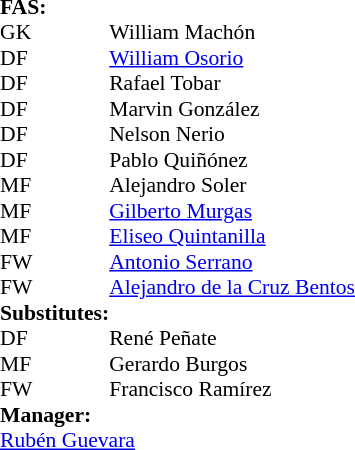<table style="font-size: 90%" cellspacing="0" cellpadding="0" align=right>
<tr>
<td colspan="4"><strong>FAS:</strong></td>
</tr>
<tr>
<th width="25"></th>
<th width="25"></th>
</tr>
<tr>
<td>GK</td>
<td></td>
<td> William Machón</td>
</tr>
<tr>
<td>DF</td>
<td></td>
<td> <a href='#'>William Osorio</a></td>
</tr>
<tr>
<td>DF</td>
<td></td>
<td>  Rafael Tobar </td>
</tr>
<tr>
<td>DF</td>
<td></td>
<td>  Marvin González</td>
</tr>
<tr>
<td>DF</td>
<td></td>
<td>  Nelson Nerio  </td>
</tr>
<tr>
<td>DF</td>
<td></td>
<td>  Pablo Quiñónez</td>
<td></td>
<td></td>
</tr>
<tr>
<td>MF</td>
<td></td>
<td> Alejandro Soler</td>
</tr>
<tr>
<td>MF</td>
<td></td>
<td>  <a href='#'>Gilberto Murgas</a></td>
<td></td>
<td></td>
</tr>
<tr>
<td>MF</td>
<td></td>
<td>  <a href='#'>Eliseo Quintanilla</a></td>
<td></td>
<td></td>
</tr>
<tr>
<td>FW</td>
<td></td>
<td>  <a href='#'>Antonio Serrano</a></td>
</tr>
<tr>
<td>FW</td>
<td></td>
<td>  <a href='#'>Alejandro de la Cruz Bentos</a></td>
</tr>
<tr>
<td colspan=2><strong>Substitutes:</strong></td>
</tr>
<tr>
<td>DF</td>
<td></td>
<td>  René Peñate</td>
<td></td>
<td></td>
</tr>
<tr>
<td>MF</td>
<td></td>
<td> Gerardo Burgos</td>
<td></td>
<td></td>
</tr>
<tr>
<td>FW</td>
<td></td>
<td>  Francisco Ramírez</td>
<td></td>
<td></td>
</tr>
<tr>
<td colspan=3><strong>Manager:</strong></td>
</tr>
<tr>
<td colspan=4> <a href='#'>Rubén Guevara</a></td>
</tr>
</table>
